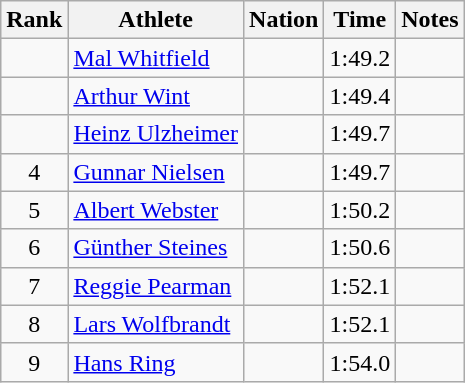<table class="wikitable sortable" style="text-align:center">
<tr>
<th>Rank</th>
<th>Athlete</th>
<th>Nation</th>
<th>Time</th>
<th>Notes</th>
</tr>
<tr>
<td></td>
<td align=left><a href='#'>Mal Whitfield</a></td>
<td align=left></td>
<td>1:49.2</td>
<td></td>
</tr>
<tr>
<td></td>
<td align=left><a href='#'>Arthur Wint</a></td>
<td align=left></td>
<td>1:49.4</td>
<td></td>
</tr>
<tr>
<td></td>
<td align=left><a href='#'>Heinz Ulzheimer</a></td>
<td align=left></td>
<td>1:49.7</td>
<td></td>
</tr>
<tr>
<td>4</td>
<td align=left><a href='#'>Gunnar Nielsen</a></td>
<td align=left></td>
<td>1:49.7</td>
<td></td>
</tr>
<tr>
<td>5</td>
<td align=left><a href='#'>Albert Webster</a></td>
<td align=left></td>
<td>1:50.2</td>
<td></td>
</tr>
<tr>
<td>6</td>
<td align=left><a href='#'>Günther Steines</a></td>
<td align=left></td>
<td>1:50.6</td>
<td></td>
</tr>
<tr>
<td>7</td>
<td align=left><a href='#'>Reggie Pearman</a></td>
<td align=left></td>
<td>1:52.1</td>
<td></td>
</tr>
<tr>
<td>8</td>
<td align=left><a href='#'>Lars Wolfbrandt</a></td>
<td align=left></td>
<td>1:52.1</td>
<td></td>
</tr>
<tr>
<td>9</td>
<td align=left><a href='#'>Hans Ring</a></td>
<td align=left></td>
<td>1:54.0</td>
<td></td>
</tr>
</table>
